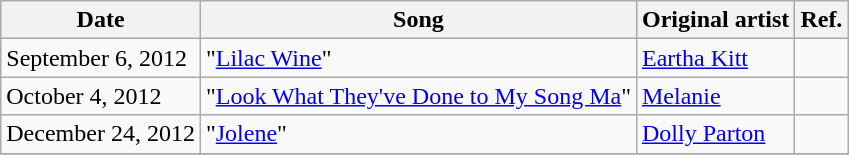<table class="wikitable">
<tr>
<th>Date</th>
<th>Song</th>
<th>Original artist</th>
<th>Ref.</th>
</tr>
<tr>
<td>September 6, 2012</td>
<td>"<a href='#'>Lilac Wine</a>"</td>
<td><a href='#'>Eartha Kitt</a></td>
<td></td>
</tr>
<tr>
<td>October 4, 2012</td>
<td>"<a href='#'>Look What They've Done to My Song Ma</a>"</td>
<td><a href='#'>Melanie</a></td>
<td></td>
</tr>
<tr>
<td>December 24, 2012</td>
<td>"<a href='#'>Jolene</a>"</td>
<td><a href='#'>Dolly Parton</a></td>
<td></td>
</tr>
<tr>
</tr>
</table>
